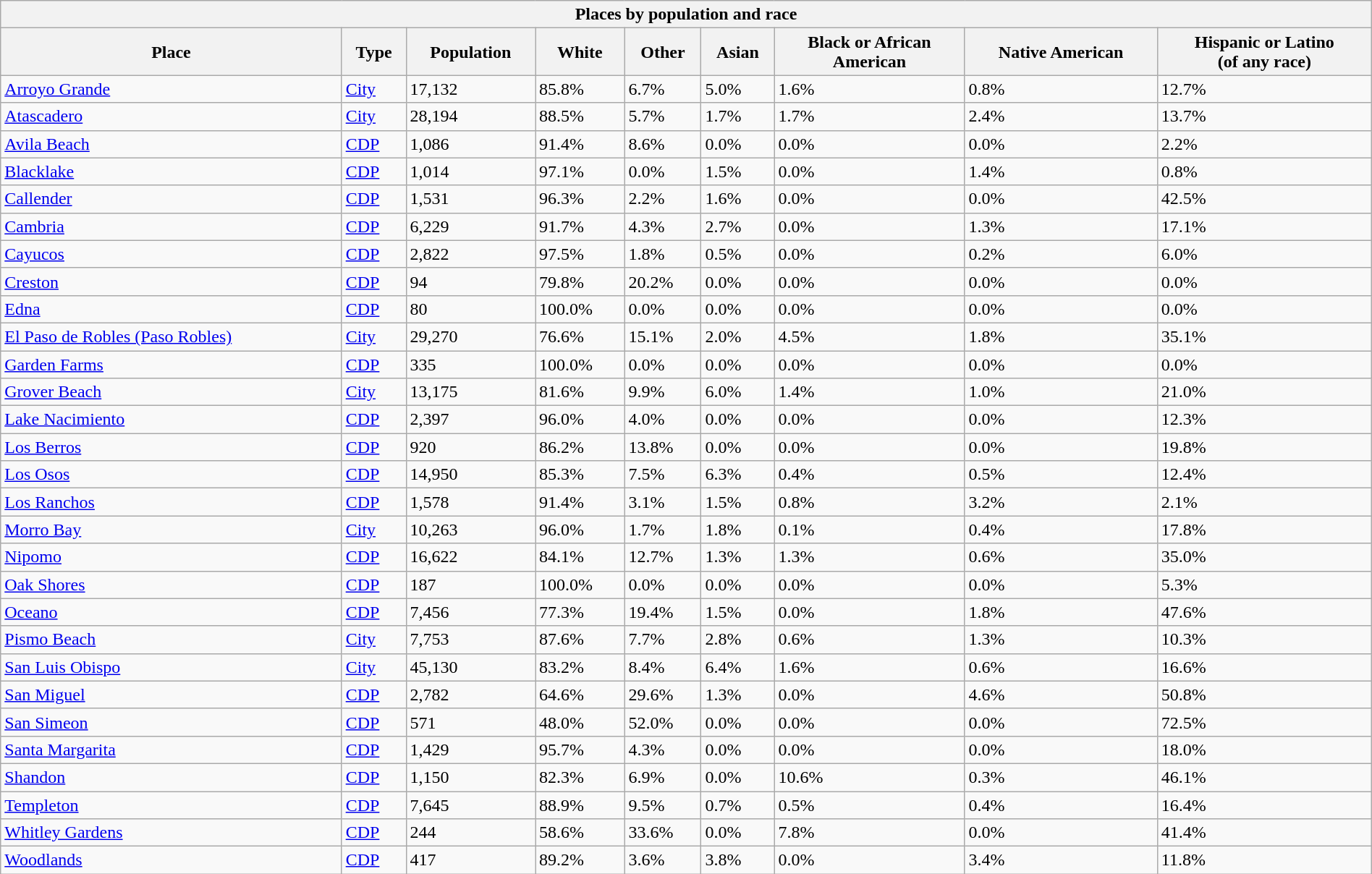<table class="wikitable collapsible collapsed sortable" style="width: 100%;">
<tr>
<th colspan=9>Places by population and race</th>
</tr>
<tr>
<th>Place</th>
<th>Type</th>
<th data-sort-type="number">Population</th>
<th data-sort-type="number">White</th>
<th data-sort-type="number">Other<br></th>
<th data-sort-type="number">Asian</th>
<th data-sort-type="number">Black or African<br>American</th>
<th data-sort-type="number">Native American<br></th>
<th data-sort-type="number">Hispanic or Latino<br>(of any race)</th>
</tr>
<tr>
<td><a href='#'>Arroyo Grande</a></td>
<td><a href='#'>City</a></td>
<td>17,132</td>
<td>85.8%</td>
<td>6.7%</td>
<td>5.0%</td>
<td>1.6%</td>
<td>0.8%</td>
<td>12.7%</td>
</tr>
<tr>
<td><a href='#'>Atascadero</a></td>
<td><a href='#'>City</a></td>
<td>28,194</td>
<td>88.5%</td>
<td>5.7%</td>
<td>1.7%</td>
<td>1.7%</td>
<td>2.4%</td>
<td>13.7%</td>
</tr>
<tr>
<td><a href='#'>Avila Beach</a></td>
<td><a href='#'>CDP</a></td>
<td>1,086</td>
<td>91.4%</td>
<td>8.6%</td>
<td>0.0%</td>
<td>0.0%</td>
<td>0.0%</td>
<td>2.2%</td>
</tr>
<tr>
<td><a href='#'>Blacklake</a></td>
<td><a href='#'>CDP</a></td>
<td>1,014</td>
<td>97.1%</td>
<td>0.0%</td>
<td>1.5%</td>
<td>0.0%</td>
<td>1.4%</td>
<td>0.8%</td>
</tr>
<tr>
<td><a href='#'>Callender</a></td>
<td><a href='#'>CDP</a></td>
<td>1,531</td>
<td>96.3%</td>
<td>2.2%</td>
<td>1.6%</td>
<td>0.0%</td>
<td>0.0%</td>
<td>42.5%</td>
</tr>
<tr>
<td><a href='#'>Cambria</a></td>
<td><a href='#'>CDP</a></td>
<td>6,229</td>
<td>91.7%</td>
<td>4.3%</td>
<td>2.7%</td>
<td>0.0%</td>
<td>1.3%</td>
<td>17.1%</td>
</tr>
<tr>
<td><a href='#'>Cayucos</a></td>
<td><a href='#'>CDP</a></td>
<td>2,822</td>
<td>97.5%</td>
<td>1.8%</td>
<td>0.5%</td>
<td>0.0%</td>
<td>0.2%</td>
<td>6.0%</td>
</tr>
<tr>
<td><a href='#'>Creston</a></td>
<td><a href='#'>CDP</a></td>
<td>94</td>
<td>79.8%</td>
<td>20.2%</td>
<td>0.0%</td>
<td>0.0%</td>
<td>0.0%</td>
<td>0.0%</td>
</tr>
<tr>
<td><a href='#'>Edna</a></td>
<td><a href='#'>CDP</a></td>
<td>80</td>
<td>100.0%</td>
<td>0.0%</td>
<td>0.0%</td>
<td>0.0%</td>
<td>0.0%</td>
<td>0.0%</td>
</tr>
<tr>
<td><a href='#'>El Paso de Robles (Paso Robles)</a></td>
<td><a href='#'>City</a></td>
<td>29,270</td>
<td>76.6%</td>
<td>15.1%</td>
<td>2.0%</td>
<td>4.5%</td>
<td>1.8%</td>
<td>35.1%</td>
</tr>
<tr>
<td><a href='#'>Garden Farms</a></td>
<td><a href='#'>CDP</a></td>
<td>335</td>
<td>100.0%</td>
<td>0.0%</td>
<td>0.0%</td>
<td>0.0%</td>
<td>0.0%</td>
<td>0.0%</td>
</tr>
<tr>
<td><a href='#'>Grover Beach</a></td>
<td><a href='#'>City</a></td>
<td>13,175</td>
<td>81.6%</td>
<td>9.9%</td>
<td>6.0%</td>
<td>1.4%</td>
<td>1.0%</td>
<td>21.0%</td>
</tr>
<tr>
<td><a href='#'>Lake Nacimiento</a></td>
<td><a href='#'>CDP</a></td>
<td>2,397</td>
<td>96.0%</td>
<td>4.0%</td>
<td>0.0%</td>
<td>0.0%</td>
<td>0.0%</td>
<td>12.3%</td>
</tr>
<tr>
<td><a href='#'>Los Berros</a></td>
<td><a href='#'>CDP</a></td>
<td>920</td>
<td>86.2%</td>
<td>13.8%</td>
<td>0.0%</td>
<td>0.0%</td>
<td>0.0%</td>
<td>19.8%</td>
</tr>
<tr>
<td><a href='#'>Los Osos</a></td>
<td><a href='#'>CDP</a></td>
<td>14,950</td>
<td>85.3%</td>
<td>7.5%</td>
<td>6.3%</td>
<td>0.4%</td>
<td>0.5%</td>
<td>12.4%</td>
</tr>
<tr>
<td><a href='#'>Los Ranchos</a></td>
<td><a href='#'>CDP</a></td>
<td>1,578</td>
<td>91.4%</td>
<td>3.1%</td>
<td>1.5%</td>
<td>0.8%</td>
<td>3.2%</td>
<td>2.1%</td>
</tr>
<tr>
<td><a href='#'>Morro Bay</a></td>
<td><a href='#'>City</a></td>
<td>10,263</td>
<td>96.0%</td>
<td>1.7%</td>
<td>1.8%</td>
<td>0.1%</td>
<td>0.4%</td>
<td>17.8%</td>
</tr>
<tr>
<td><a href='#'>Nipomo</a></td>
<td><a href='#'>CDP</a></td>
<td>16,622</td>
<td>84.1%</td>
<td>12.7%</td>
<td>1.3%</td>
<td>1.3%</td>
<td>0.6%</td>
<td>35.0%</td>
</tr>
<tr>
<td><a href='#'>Oak Shores</a></td>
<td><a href='#'>CDP</a></td>
<td>187</td>
<td>100.0%</td>
<td>0.0%</td>
<td>0.0%</td>
<td>0.0%</td>
<td>0.0%</td>
<td>5.3%</td>
</tr>
<tr>
<td><a href='#'>Oceano</a></td>
<td><a href='#'>CDP</a></td>
<td>7,456</td>
<td>77.3%</td>
<td>19.4%</td>
<td>1.5%</td>
<td>0.0%</td>
<td>1.8%</td>
<td>47.6%</td>
</tr>
<tr>
<td><a href='#'>Pismo Beach</a></td>
<td><a href='#'>City</a></td>
<td>7,753</td>
<td>87.6%</td>
<td>7.7%</td>
<td>2.8%</td>
<td>0.6%</td>
<td>1.3%</td>
<td>10.3%</td>
</tr>
<tr>
<td><a href='#'>San Luis Obispo</a></td>
<td><a href='#'>City</a></td>
<td>45,130</td>
<td>83.2%</td>
<td>8.4%</td>
<td>6.4%</td>
<td>1.6%</td>
<td>0.6%</td>
<td>16.6%</td>
</tr>
<tr>
<td><a href='#'>San Miguel</a></td>
<td><a href='#'>CDP</a></td>
<td>2,782</td>
<td>64.6%</td>
<td>29.6%</td>
<td>1.3%</td>
<td>0.0%</td>
<td>4.6%</td>
<td>50.8%</td>
</tr>
<tr>
<td><a href='#'>San Simeon</a></td>
<td><a href='#'>CDP</a></td>
<td>571</td>
<td>48.0%</td>
<td>52.0%</td>
<td>0.0%</td>
<td>0.0%</td>
<td>0.0%</td>
<td>72.5%</td>
</tr>
<tr>
<td><a href='#'>Santa Margarita</a></td>
<td><a href='#'>CDP</a></td>
<td>1,429</td>
<td>95.7%</td>
<td>4.3%</td>
<td>0.0%</td>
<td>0.0%</td>
<td>0.0%</td>
<td>18.0%</td>
</tr>
<tr>
<td><a href='#'>Shandon</a></td>
<td><a href='#'>CDP</a></td>
<td>1,150</td>
<td>82.3%</td>
<td>6.9%</td>
<td>0.0%</td>
<td>10.6%</td>
<td>0.3%</td>
<td>46.1%</td>
</tr>
<tr>
<td><a href='#'>Templeton</a></td>
<td><a href='#'>CDP</a></td>
<td>7,645</td>
<td>88.9%</td>
<td>9.5%</td>
<td>0.7%</td>
<td>0.5%</td>
<td>0.4%</td>
<td>16.4%</td>
</tr>
<tr>
<td><a href='#'>Whitley Gardens</a></td>
<td><a href='#'>CDP</a></td>
<td>244</td>
<td>58.6%</td>
<td>33.6%</td>
<td>0.0%</td>
<td>7.8%</td>
<td>0.0%</td>
<td>41.4%</td>
</tr>
<tr>
<td><a href='#'>Woodlands</a></td>
<td><a href='#'>CDP</a></td>
<td>417</td>
<td>89.2%</td>
<td>3.6%</td>
<td>3.8%</td>
<td>0.0%</td>
<td>3.4%</td>
<td>11.8%</td>
</tr>
</table>
